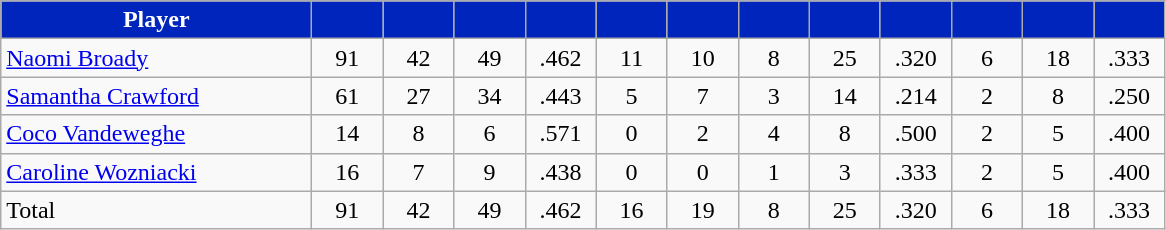<table class="wikitable" style="text-align:center">
<tr>
<th style="background:#0025BD; color:white" width="200px">Player</th>
<th style="background:#0025BD; color:white" width="40px"></th>
<th style="background:#0025BD; color:white" width="40px"></th>
<th style="background:#0025BD; color:white" width="40px"></th>
<th style="background:#0025BD; color:white" width="40px"></th>
<th style="background:#0025BD; color:white" width="40px"></th>
<th style="background:#0025BD; color:white" width="40px"></th>
<th style="background:#0025BD; color:white" width="40px"></th>
<th style="background:#0025BD; color:white" width="40px"></th>
<th style="background:#0025BD; color:white" width="40px"></th>
<th style="background:#0025BD; color:white" width="40px"></th>
<th style="background:#0025BD; color:white" width="40px"></th>
<th style="background:#0025BD; color:white" width="40px"></th>
</tr>
<tr>
<td style="text-align:left"><a href='#'>Naomi Broady</a></td>
<td>91</td>
<td>42</td>
<td>49</td>
<td>.462</td>
<td>11</td>
<td>10</td>
<td>8</td>
<td>25</td>
<td>.320</td>
<td>6</td>
<td>18</td>
<td>.333</td>
</tr>
<tr>
<td style="text-align:left"><a href='#'>Samantha Crawford</a></td>
<td>61</td>
<td>27</td>
<td>34</td>
<td>.443</td>
<td>5</td>
<td>7</td>
<td>3</td>
<td>14</td>
<td>.214</td>
<td>2</td>
<td>8</td>
<td>.250</td>
</tr>
<tr>
<td style="text-align:left"><a href='#'>Coco Vandeweghe</a></td>
<td>14</td>
<td>8</td>
<td>6</td>
<td>.571</td>
<td>0</td>
<td>2</td>
<td>4</td>
<td>8</td>
<td>.500</td>
<td>2</td>
<td>5</td>
<td>.400</td>
</tr>
<tr>
<td style="text-align:left"><a href='#'>Caroline Wozniacki</a></td>
<td>16</td>
<td>7</td>
<td>9</td>
<td>.438</td>
<td>0</td>
<td>0</td>
<td>1</td>
<td>3</td>
<td>.333</td>
<td>2</td>
<td>5</td>
<td>.400</td>
</tr>
<tr>
<td style="text-align:left">Total</td>
<td>91</td>
<td>42</td>
<td>49</td>
<td>.462</td>
<td>16</td>
<td>19</td>
<td>8</td>
<td>25</td>
<td>.320</td>
<td>6</td>
<td>18</td>
<td>.333</td>
</tr>
</table>
